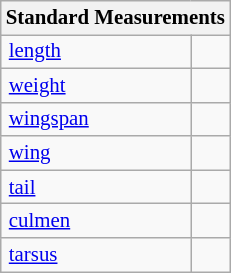<table class="wikitable" style="font-size: 87%;">
<tr>
<th colspan="2">Standard Measurements</th>
</tr>
<tr>
<td style="padding-right: 1em;padding-left:0.35em;"><a href='#'>length</a></td>
<td style="padding-right: 0.5em;padding-left:0.5em;"></td>
</tr>
<tr>
<td style="padding-right: 1em;padding-left:0.35em;"><a href='#'>weight</a></td>
<td style="padding-right: 0.5em;padding-left:0.5em;"></td>
</tr>
<tr>
<td style="padding-right: 1em;padding-left:0.35em;"><a href='#'>wingspan</a></td>
<td style="padding-right: 0.5em;padding-left:0.5em;"></td>
</tr>
<tr>
<td style="padding-right: 1em;padding-left:0.35em;"><a href='#'>wing</a></td>
<td style="padding-right: 0.5em;padding-left:0.5em;"></td>
</tr>
<tr>
<td style="padding-right: 1em;padding-left:0.35em;"><a href='#'>tail</a></td>
<td style="padding-right: 0.5em;padding-left:0.5em;"></td>
</tr>
<tr>
<td style="padding-right: 1em;padding-left:0.35em;"><a href='#'>culmen</a></td>
<td style="padding-right: 0.5em;padding-left:0.5em;"></td>
</tr>
<tr>
<td style="padding-right: 1em;padding-left:0.35em;"><a href='#'>tarsus</a></td>
<td style="padding-right: 0.5em;padding-left:0.5em;"></td>
</tr>
</table>
